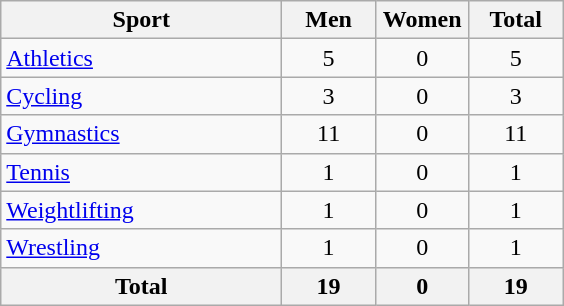<table class="wikitable sortable" style=text-align:center>
<tr>
<th width=180>Sport</th>
<th width=55>Men</th>
<th width=55>Women</th>
<th width=55>Total</th>
</tr>
<tr>
<td align=left><a href='#'>Athletics</a></td>
<td>5</td>
<td>0</td>
<td>5</td>
</tr>
<tr>
<td align=left><a href='#'>Cycling</a></td>
<td>3</td>
<td>0</td>
<td>3</td>
</tr>
<tr>
<td align=left><a href='#'>Gymnastics</a></td>
<td>11</td>
<td>0</td>
<td>11</td>
</tr>
<tr>
<td align=left><a href='#'>Tennis</a></td>
<td>1</td>
<td>0</td>
<td>1</td>
</tr>
<tr>
<td align=left><a href='#'>Weightlifting</a></td>
<td>1</td>
<td>0</td>
<td>1</td>
</tr>
<tr>
<td align=left><a href='#'>Wrestling</a></td>
<td>1</td>
<td>0</td>
<td>1</td>
</tr>
<tr>
<th>Total</th>
<th>19</th>
<th>0</th>
<th>19</th>
</tr>
</table>
